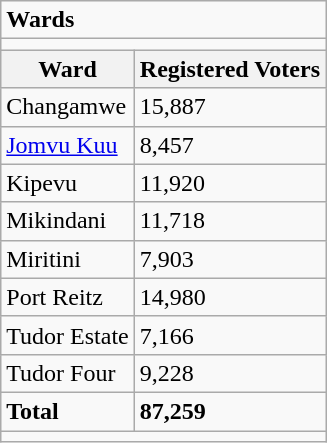<table class="wikitable">
<tr>
<td colspan="2"><strong>Wards</strong></td>
</tr>
<tr>
<td colspan="2"></td>
</tr>
<tr>
<th>Ward</th>
<th>Registered Voters</th>
</tr>
<tr>
<td>Changamwe</td>
<td>15,887</td>
</tr>
<tr>
<td><a href='#'>Jomvu Kuu</a></td>
<td>8,457</td>
</tr>
<tr>
<td>Kipevu</td>
<td>11,920</td>
</tr>
<tr>
<td>Mikindani</td>
<td>11,718</td>
</tr>
<tr>
<td>Miritini</td>
<td>7,903</td>
</tr>
<tr>
<td>Port Reitz</td>
<td>14,980</td>
</tr>
<tr>
<td>Tudor Estate</td>
<td>7,166</td>
</tr>
<tr>
<td>Tudor Four</td>
<td>9,228</td>
</tr>
<tr>
<td><strong>Total</strong></td>
<td><strong>87,259</strong></td>
</tr>
<tr>
<td colspan="2"></td>
</tr>
</table>
